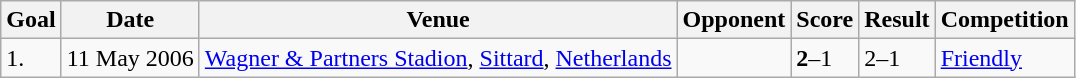<table class="wikitable">
<tr>
<th>Goal</th>
<th>Date</th>
<th>Venue</th>
<th>Opponent</th>
<th>Score</th>
<th>Result</th>
<th>Competition</th>
</tr>
<tr>
<td>1.</td>
<td>11 May 2006</td>
<td><a href='#'>Wagner & Partners Stadion</a>, <a href='#'>Sittard</a>, <a href='#'>Netherlands</a></td>
<td></td>
<td><strong>2</strong>–1</td>
<td>2–1</td>
<td><a href='#'>Friendly</a></td>
</tr>
</table>
